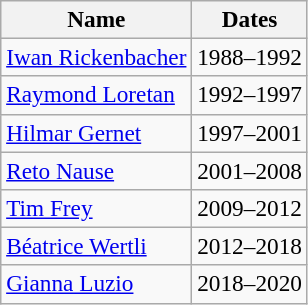<table class="wikitable" style="font-size:97%; text-align:left;">
<tr>
<th>Name</th>
<th>Dates</th>
</tr>
<tr>
<td><a href='#'>Iwan Rickenbacher</a></td>
<td>1988–1992</td>
</tr>
<tr>
<td><a href='#'>Raymond Loretan</a></td>
<td>1992–1997</td>
</tr>
<tr>
<td><a href='#'>Hilmar Gernet</a></td>
<td>1997–2001</td>
</tr>
<tr>
<td><a href='#'>Reto Nause</a></td>
<td>2001–2008</td>
</tr>
<tr>
<td><a href='#'>Tim Frey</a></td>
<td>2009–2012</td>
</tr>
<tr>
<td><a href='#'>Béatrice Wertli</a></td>
<td>2012–2018</td>
</tr>
<tr>
<td><a href='#'>Gianna Luzio</a></td>
<td>2018–2020</td>
</tr>
</table>
